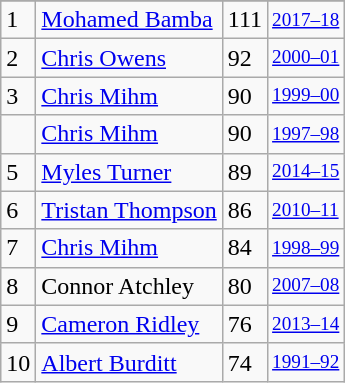<table class="wikitable">
<tr>
</tr>
<tr>
<td>1</td>
<td><a href='#'>Mohamed Bamba</a></td>
<td>111</td>
<td style="font-size:80%;"><a href='#'>2017–18</a></td>
</tr>
<tr>
<td>2</td>
<td><a href='#'>Chris Owens</a></td>
<td>92</td>
<td style="font-size:80%;"><a href='#'>2000–01</a></td>
</tr>
<tr>
<td>3</td>
<td><a href='#'>Chris Mihm</a></td>
<td>90</td>
<td style="font-size:80%;"><a href='#'>1999–00</a></td>
</tr>
<tr>
<td></td>
<td><a href='#'>Chris Mihm</a></td>
<td>90</td>
<td style="font-size:80%;"><a href='#'>1997–98</a></td>
</tr>
<tr>
<td>5</td>
<td><a href='#'>Myles Turner</a></td>
<td>89</td>
<td style="font-size:80%;"><a href='#'>2014–15</a></td>
</tr>
<tr>
<td>6</td>
<td><a href='#'>Tristan Thompson</a></td>
<td>86</td>
<td style="font-size:80%;"><a href='#'>2010–11</a></td>
</tr>
<tr>
<td>7</td>
<td><a href='#'>Chris Mihm</a></td>
<td>84</td>
<td style="font-size:80%;"><a href='#'>1998–99</a></td>
</tr>
<tr>
<td>8</td>
<td>Connor Atchley</td>
<td>80</td>
<td style="font-size:80%;"><a href='#'>2007–08</a></td>
</tr>
<tr>
<td>9</td>
<td><a href='#'>Cameron Ridley</a></td>
<td>76</td>
<td style="font-size:80%;"><a href='#'>2013–14</a></td>
</tr>
<tr>
<td>10</td>
<td><a href='#'>Albert Burditt</a></td>
<td>74</td>
<td style="font-size:80%;"><a href='#'>1991–92</a></td>
</tr>
</table>
